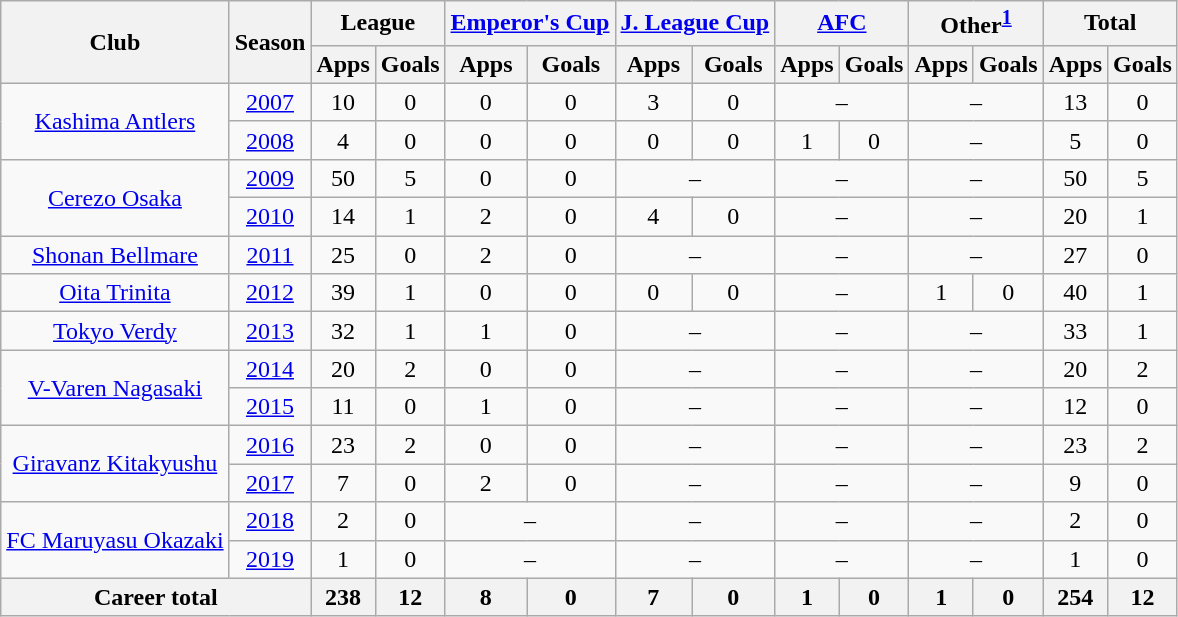<table class="wikitable" style="text-align:center;">
<tr>
<th rowspan="2">Club</th>
<th rowspan="2">Season</th>
<th colspan="2">League</th>
<th colspan="2"><a href='#'>Emperor's Cup</a></th>
<th colspan="2"><a href='#'>J. League Cup</a></th>
<th colspan="2"><a href='#'>AFC</a></th>
<th colspan="2">Other<sup><a href='#'>1</a></sup></th>
<th colspan="2">Total</th>
</tr>
<tr>
<th>Apps</th>
<th>Goals</th>
<th>Apps</th>
<th>Goals</th>
<th>Apps</th>
<th>Goals</th>
<th>Apps</th>
<th>Goals</th>
<th>Apps</th>
<th>Goals</th>
<th>Apps</th>
<th>Goals</th>
</tr>
<tr>
<td rowspan="2"><a href='#'>Kashima Antlers</a></td>
<td><a href='#'>2007</a></td>
<td>10</td>
<td>0</td>
<td>0</td>
<td>0</td>
<td>3</td>
<td>0</td>
<td colspan="2">–</td>
<td colspan="2">–</td>
<td>13</td>
<td>0</td>
</tr>
<tr>
<td><a href='#'>2008</a></td>
<td>4</td>
<td>0</td>
<td>0</td>
<td>0</td>
<td>0</td>
<td>0</td>
<td>1</td>
<td>0</td>
<td colspan="2">–</td>
<td>5</td>
<td>0</td>
</tr>
<tr>
<td rowspan="2"><a href='#'>Cerezo Osaka</a></td>
<td><a href='#'>2009</a></td>
<td>50</td>
<td>5</td>
<td>0</td>
<td>0</td>
<td colspan="2">–</td>
<td colspan="2">–</td>
<td colspan="2">–</td>
<td>50</td>
<td>5</td>
</tr>
<tr>
<td><a href='#'>2010</a></td>
<td>14</td>
<td>1</td>
<td>2</td>
<td>0</td>
<td>4</td>
<td>0</td>
<td colspan="2">–</td>
<td colspan="2">–</td>
<td>20</td>
<td>1</td>
</tr>
<tr>
<td><a href='#'>Shonan Bellmare</a></td>
<td><a href='#'>2011</a></td>
<td>25</td>
<td>0</td>
<td>2</td>
<td>0</td>
<td colspan="2">–</td>
<td colspan="2">–</td>
<td colspan="2">–</td>
<td>27</td>
<td>0</td>
</tr>
<tr>
<td><a href='#'>Oita Trinita</a></td>
<td><a href='#'>2012</a></td>
<td>39</td>
<td>1</td>
<td>0</td>
<td>0</td>
<td>0</td>
<td>0</td>
<td colspan="2">–</td>
<td>1</td>
<td>0</td>
<td>40</td>
<td>1</td>
</tr>
<tr>
<td><a href='#'>Tokyo Verdy</a></td>
<td><a href='#'>2013</a></td>
<td>32</td>
<td>1</td>
<td>1</td>
<td>0</td>
<td colspan="2">–</td>
<td colspan="2">–</td>
<td colspan="2">–</td>
<td>33</td>
<td>1</td>
</tr>
<tr>
<td rowspan="2"><a href='#'>V-Varen Nagasaki</a></td>
<td><a href='#'>2014</a></td>
<td>20</td>
<td>2</td>
<td>0</td>
<td>0</td>
<td colspan="2">–</td>
<td colspan="2">–</td>
<td colspan="2">–</td>
<td>20</td>
<td>2</td>
</tr>
<tr>
<td><a href='#'>2015</a></td>
<td>11</td>
<td>0</td>
<td>1</td>
<td>0</td>
<td colspan="2">–</td>
<td colspan="2">–</td>
<td colspan="2">–</td>
<td>12</td>
<td>0</td>
</tr>
<tr>
<td rowspan="2"><a href='#'>Giravanz Kitakyushu</a></td>
<td><a href='#'>2016</a></td>
<td>23</td>
<td>2</td>
<td>0</td>
<td>0</td>
<td colspan="2">–</td>
<td colspan="2">–</td>
<td colspan="2">–</td>
<td>23</td>
<td>2</td>
</tr>
<tr>
<td><a href='#'>2017</a></td>
<td>7</td>
<td>0</td>
<td>2</td>
<td>0</td>
<td colspan="2">–</td>
<td colspan="2">–</td>
<td colspan="2">–</td>
<td>9</td>
<td>0</td>
</tr>
<tr>
<td rowspan="2"><a href='#'>FC Maruyasu Okazaki</a></td>
<td><a href='#'>2018</a></td>
<td>2</td>
<td>0</td>
<td colspan="2">–</td>
<td colspan="2">–</td>
<td colspan="2">–</td>
<td colspan="2">–</td>
<td>2</td>
<td>0</td>
</tr>
<tr>
<td><a href='#'>2019</a></td>
<td>1</td>
<td>0</td>
<td colspan="2">–</td>
<td colspan="2">–</td>
<td colspan="2">–</td>
<td colspan="2">–</td>
<td>1</td>
<td>0</td>
</tr>
<tr>
<th colspan="2">Career total</th>
<th>238</th>
<th>12</th>
<th>8</th>
<th>0</th>
<th>7</th>
<th>0</th>
<th>1</th>
<th>0</th>
<th>1</th>
<th>0</th>
<th>254</th>
<th>12</th>
</tr>
</table>
